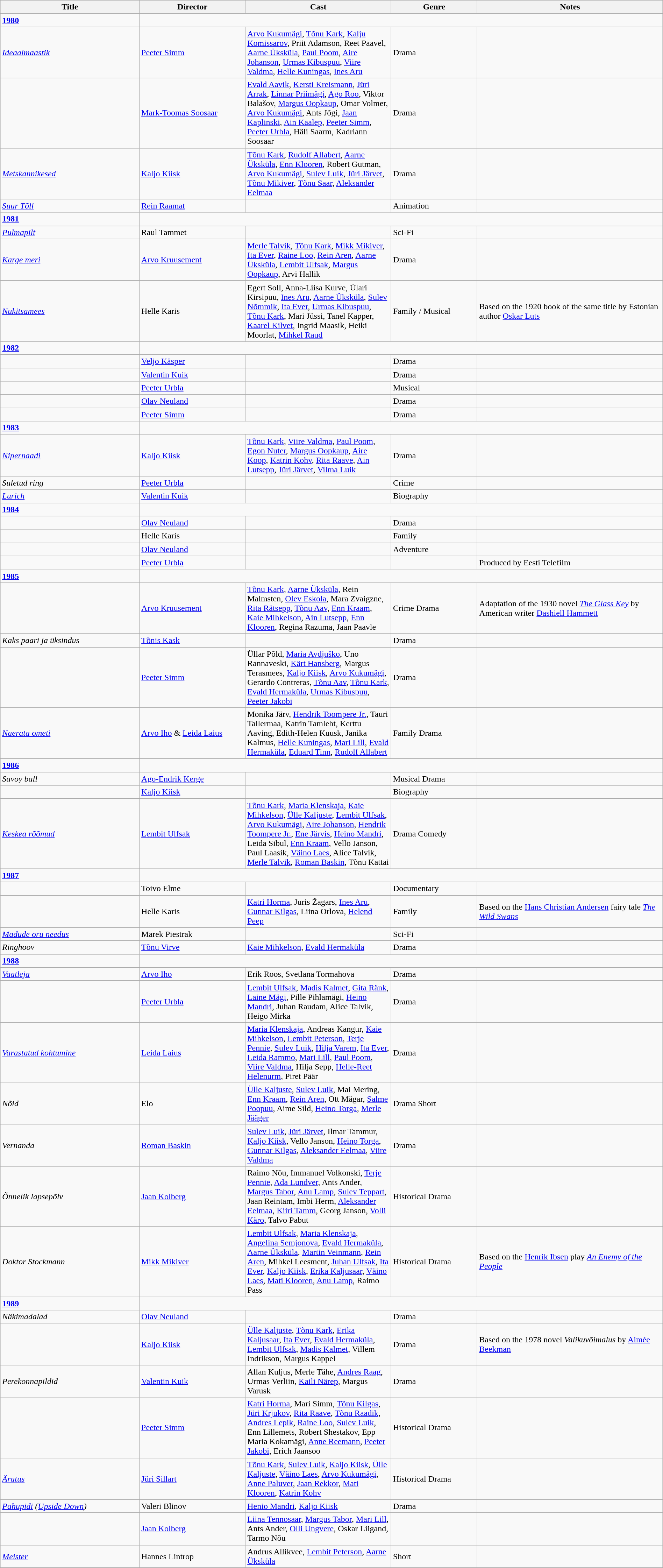<table class="wikitable" width= "100%">
<tr>
<th width=21%>Title</th>
<th width=16%>Director</th>
<th width=22%>Cast</th>
<th width=13%>Genre</th>
<th width=28%>Notes</th>
</tr>
<tr>
<td><strong><a href='#'>1980</a></strong></td>
</tr>
<tr>
<td><em><a href='#'>Ideaalmaastik</a></em></td>
<td><a href='#'>Peeter Simm</a></td>
<td><a href='#'>Arvo Kukumägi</a>, <a href='#'>Tõnu Kark</a>, <a href='#'>Kalju Komissarov</a>, Priit Adamson, Reet Paavel, <a href='#'>Aarne Üksküla</a>, <a href='#'>Paul Poom</a>, <a href='#'>Aire Johanson</a>, <a href='#'>Urmas Kibuspuu</a>, <a href='#'>Viire Valdma</a>, <a href='#'>Helle Kuningas</a>, <a href='#'>Ines Aru</a></td>
<td>Drama</td>
<td></td>
</tr>
<tr>
<td><em></em></td>
<td><a href='#'>Mark-Toomas Soosaar</a></td>
<td><a href='#'>Evald Aavik</a>, <a href='#'>Kersti Kreismann</a>, <a href='#'>Jüri Arrak</a>, <a href='#'>Linnar Priimägi</a>, <a href='#'>Ago Roo</a>, Viktor Balašov, <a href='#'>Margus Oopkaup</a>, Omar Volmer, <a href='#'>Arvo Kukumägi</a>, Ants Jõgi, <a href='#'>Jaan Kaplinski</a>, <a href='#'>Ain Kaalep</a>, <a href='#'>Peeter Simm</a>, <a href='#'>Peeter Urbla</a>, Häli Saarm, Kadriann Soosaar</td>
<td>Drama</td>
<td></td>
</tr>
<tr>
<td><em><a href='#'>Metskannikesed</a></em></td>
<td><a href='#'>Kaljo Kiisk</a></td>
<td><a href='#'>Tõnu Kark</a>, <a href='#'>Rudolf Allabert</a>, <a href='#'>Aarne Üksküla</a>, <a href='#'>Enn Klooren</a>, Robert Gutman, <a href='#'>Arvo Kukumägi</a>, <a href='#'>Sulev Luik</a>, <a href='#'>Jüri Järvet</a>, <a href='#'>Tõnu Mikiver</a>, <a href='#'>Tõnu Saar</a>, <a href='#'>Aleksander Eelmaa</a></td>
<td>Drama</td>
<td></td>
</tr>
<tr>
<td><em><a href='#'>Suur Tõll</a></em></td>
<td><a href='#'>Rein Raamat</a></td>
<td></td>
<td>Animation</td>
<td></td>
</tr>
<tr>
<td><strong><a href='#'>1981</a></strong></td>
</tr>
<tr>
<td><em><a href='#'>Pulmapilt</a></em></td>
<td>Raul Tammet</td>
<td></td>
<td>Sci-Fi</td>
<td></td>
</tr>
<tr>
<td><em><a href='#'>Karge meri</a></em></td>
<td><a href='#'>Arvo Kruusement</a></td>
<td><a href='#'>Merle Talvik</a>, <a href='#'>Tõnu Kark</a>, <a href='#'>Mikk Mikiver</a>, <a href='#'>Ita Ever</a>, <a href='#'>Raine Loo</a>, <a href='#'>Rein Aren</a>, <a href='#'>Aarne Üksküla</a>, <a href='#'>Lembit Ulfsak</a>, <a href='#'>Margus Oopkaup</a>, Arvi Hallik</td>
<td>Drama</td>
<td></td>
</tr>
<tr>
<td><em><a href='#'>Nukitsamees</a></em></td>
<td>Helle Karis</td>
<td>Egert Soll, Anna-Liisa Kurve, Ülari Kirsipuu, <a href='#'>Ines Aru</a>, <a href='#'>Aarne Üksküla</a>, <a href='#'>Sulev Nõmmik</a>, <a href='#'>Ita Ever</a>, <a href='#'>Urmas Kibuspuu</a>, <a href='#'>Tõnu Kark</a>, Mari Jüssi, Tanel Kapper, <a href='#'>Kaarel Kilvet</a>, Ingrid Maasik, Heiki Moorlat, <a href='#'>Mihkel Raud</a></td>
<td>Family / Musical</td>
<td>Based on the 1920 book of the same title by Estonian author <a href='#'>Oskar Luts</a></td>
</tr>
<tr>
<td><strong><a href='#'>1982</a></strong></td>
</tr>
<tr>
<td><em></em></td>
<td><a href='#'>Veljo Käsper</a></td>
<td></td>
<td>Drama</td>
<td></td>
</tr>
<tr>
<td><em></em></td>
<td><a href='#'>Valentin Kuik</a></td>
<td></td>
<td>Drama</td>
<td></td>
</tr>
<tr>
<td><em></em></td>
<td><a href='#'>Peeter Urbla</a></td>
<td></td>
<td>Musical</td>
<td></td>
</tr>
<tr>
<td><em></em></td>
<td><a href='#'>Olav Neuland</a></td>
<td></td>
<td>Drama</td>
<td></td>
</tr>
<tr>
<td><em></em></td>
<td><a href='#'>Peeter Simm</a></td>
<td></td>
<td>Drama</td>
<td></td>
</tr>
<tr>
<td><strong><a href='#'>1983</a></strong></td>
</tr>
<tr>
<td><em><a href='#'>Nipernaadi</a></em></td>
<td><a href='#'>Kaljo Kiisk</a></td>
<td><a href='#'>Tõnu Kark</a>, <a href='#'>Viire Valdma</a>, <a href='#'>Paul Poom</a>, <a href='#'>Egon Nuter</a>, <a href='#'>Margus Oopkaup</a>, <a href='#'>Aire Koop</a>, <a href='#'>Katrin Kohv</a>, <a href='#'>Rita Raave</a>, <a href='#'>Ain Lutsepp</a>, <a href='#'>Jüri Järvet</a>, <a href='#'>Vilma Luik</a></td>
<td>Drama</td>
<td></td>
</tr>
<tr>
<td><em>Suletud ring</em></td>
<td><a href='#'>Peeter Urbla</a></td>
<td></td>
<td>Crime</td>
<td></td>
</tr>
<tr>
<td><em><a href='#'>Lurich</a></em></td>
<td><a href='#'>Valentin Kuik</a></td>
<td></td>
<td>Biography</td>
<td></td>
</tr>
<tr>
<td><strong><a href='#'>1984</a></strong></td>
</tr>
<tr>
<td><em></em></td>
<td><a href='#'>Olav Neuland</a></td>
<td></td>
<td>Drama</td>
<td></td>
</tr>
<tr>
<td><em></em></td>
<td>Helle Karis</td>
<td></td>
<td>Family</td>
<td></td>
</tr>
<tr>
<td><em></em></td>
<td><a href='#'>Olav Neuland</a></td>
<td></td>
<td>Adventure</td>
<td></td>
</tr>
<tr>
<td><em></em></td>
<td><a href='#'>Peeter Urbla</a></td>
<td></td>
<td></td>
<td>Produced by Eesti Telefilm</td>
</tr>
<tr>
<td><strong><a href='#'>1985</a></strong></td>
</tr>
<tr>
<td><em></em></td>
<td><a href='#'>Arvo Kruusement</a></td>
<td><a href='#'>Tõnu Kark</a>, <a href='#'>Aarne Üksküla</a>, Rein Malmsten, <a href='#'>Olev Eskola</a>, Mara Zvaigzne, <a href='#'>Rita Rätsepp</a>, <a href='#'>Tõnu Aav</a>, <a href='#'>Enn Kraam</a>, <a href='#'>Kaie Mihkelson</a>, <a href='#'>Ain Lutsepp</a>, <a href='#'>Enn Klooren</a>, Regina Razuma, Jaan Paavle</td>
<td>Crime Drama</td>
<td>Adaptation of the 1930 novel <em><a href='#'>The Glass Key</a></em> by American writer <a href='#'>Dashiell Hammett</a></td>
</tr>
<tr>
<td><em>Kaks paari ja üksindus</em></td>
<td><a href='#'>Tõnis Kask</a></td>
<td></td>
<td>Drama</td>
<td></td>
</tr>
<tr>
<td><em></em></td>
<td><a href='#'>Peeter Simm</a></td>
<td>Üllar Põld, <a href='#'>Maria Avdjuško</a>, Uno Rannaveski, <a href='#'>Kärt Hansberg</a>, Margus Terasmees, <a href='#'>Kaljo Kiisk</a>, <a href='#'>Arvo Kukumägi</a>, Gerardo Contreras, <a href='#'>Tõnu Aav</a>, <a href='#'>Tõnu Kark</a>, <a href='#'>Evald Hermaküla</a>, <a href='#'>Urmas Kibuspuu</a>, <a href='#'>Peeter Jakobi</a></td>
<td>Drama</td>
<td></td>
</tr>
<tr>
<td><em><a href='#'>Naerata ometi</a></em></td>
<td><a href='#'>Arvo Iho</a> & <a href='#'>Leida Laius</a></td>
<td>Monika Järv, <a href='#'>Hendrik Toompere Jr.</a>, Tauri Tallermaa, Katrin Tamleht, Kerttu Aaving, Edith-Helen Kuusk, Janika Kalmus, <a href='#'>Helle Kuningas</a>, <a href='#'>Mari Lill</a>, <a href='#'>Evald Hermaküla</a>, <a href='#'>Eduard Tinn</a>, <a href='#'>Rudolf Allabert</a></td>
<td>Family Drama</td>
<td></td>
</tr>
<tr>
<td><strong><a href='#'>1986</a></strong></td>
</tr>
<tr>
<td><em>Savoy ball</em></td>
<td><a href='#'>Ago-Endrik Kerge</a></td>
<td></td>
<td>Musical Drama</td>
<td></td>
</tr>
<tr>
<td><em></em></td>
<td><a href='#'>Kaljo Kiisk</a></td>
<td></td>
<td>Biography</td>
<td></td>
</tr>
<tr>
<td><em><a href='#'>Keskea rõõmud</a></em></td>
<td><a href='#'>Lembit Ulfsak</a></td>
<td><a href='#'>Tõnu Kark</a>, <a href='#'>Maria Klenskaja</a>, <a href='#'>Kaie Mihkelson</a>, <a href='#'>Ülle Kaljuste</a>, <a href='#'>Lembit Ulfsak</a>, <a href='#'>Arvo Kukumägi</a>, <a href='#'>Aire Johanson</a>, <a href='#'>Hendrik Toompere Jr.</a>, <a href='#'>Ene Järvis</a>, <a href='#'>Heino Mandri</a>, Leida Sibul, <a href='#'>Enn Kraam</a>, Vello Janson, Paul Laasik, <a href='#'>Väino Laes</a>, Alice Talvik, <a href='#'>Merle Talvik</a>, <a href='#'>Roman Baskin</a>, Tõnu Kattai</td>
<td>Drama Comedy</td>
<td></td>
</tr>
<tr>
<td><strong><a href='#'>1987</a></strong></td>
</tr>
<tr>
<td><em></em></td>
<td>Toivo Elme</td>
<td></td>
<td>Documentary</td>
<td></td>
</tr>
<tr>
<td><em></em></td>
<td>Helle Karis</td>
<td><a href='#'>Katri Horma</a>, Juris Žagars, <a href='#'>Ines Aru</a>, <a href='#'>Gunnar Kilgas</a>, Liina Orlova, <a href='#'>Helend Peep</a></td>
<td>Family</td>
<td>Based on the <a href='#'>Hans Christian Andersen</a> fairy tale <em><a href='#'>The Wild Swans</a></em></td>
</tr>
<tr>
<td><em><a href='#'>Madude oru needus</a></em></td>
<td>Marek Piestrak</td>
<td></td>
<td>Sci-Fi</td>
<td></td>
</tr>
<tr>
<td><em>Ringhoov</em></td>
<td><a href='#'>Tõnu Virve</a></td>
<td><a href='#'>Kaie Mihkelson</a>, <a href='#'>Evald Hermaküla</a></td>
<td>Drama</td>
<td></td>
</tr>
<tr>
<td><strong><a href='#'>1988</a></strong></td>
</tr>
<tr>
<td><em><a href='#'>Vaatleja</a></em></td>
<td><a href='#'>Arvo Iho</a></td>
<td>Erik Roos, Svetlana Tormahova</td>
<td>Drama</td>
<td></td>
</tr>
<tr>
<td><em></em></td>
<td><a href='#'>Peeter Urbla</a></td>
<td><a href='#'>Lembit Ulfsak</a>, <a href='#'>Madis Kalmet</a>, <a href='#'>Gita Ränk</a>, <a href='#'>Laine Mägi</a>, Pille Pihlamägi, <a href='#'>Heino Mandri</a>, Juhan Raudam, Alice Talvik, Heigo Mirka</td>
<td>Drama</td>
<td></td>
</tr>
<tr>
<td><em><a href='#'>Varastatud kohtumine</a></em></td>
<td><a href='#'>Leida Laius</a></td>
<td><a href='#'>Maria Klenskaja</a>, Andreas Kangur, <a href='#'>Kaie Mihkelson</a>, <a href='#'>Lembit Peterson</a>, <a href='#'>Terje Pennie</a>, <a href='#'>Sulev Luik</a>, <a href='#'>Hilja Varem</a>, <a href='#'>Ita Ever</a>, <a href='#'>Leida Rammo</a>, <a href='#'>Mari Lill</a>, <a href='#'>Paul Poom</a>, <a href='#'>Viire Valdma</a>, Hilja Sepp, <a href='#'>Helle-Reet Helenurm</a>, Piret Päär</td>
<td>Drama</td>
<td></td>
</tr>
<tr>
<td><em>Nõid</em></td>
<td>Elo </td>
<td><a href='#'>Ülle Kaljuste</a>, <a href='#'>Sulev Luik</a>, Mai Mering, <a href='#'>Enn Kraam</a>, <a href='#'>Rein Aren</a>, Ott Mägar, <a href='#'>Salme Poopuu</a>, Aime Sild, <a href='#'>Heino Torga</a>, <a href='#'>Merle Jääger</a></td>
<td>Drama Short</td>
<td></td>
</tr>
<tr>
<td><em>Vernanda</em></td>
<td><a href='#'>Roman Baskin</a></td>
<td><a href='#'>Sulev Luik</a>, <a href='#'>Jüri Järvet</a>, Ilmar Tammur, <a href='#'>Kaljo Kiisk</a>, Vello Janson, <a href='#'>Heino Torga</a>, <a href='#'>Gunnar Kilgas</a>, <a href='#'>Aleksander Eelmaa</a>, <a href='#'>Viire Valdma</a></td>
<td>Drama</td>
<td></td>
</tr>
<tr>
<td><em>Õnnelik lapsepõlv</em></td>
<td><a href='#'>Jaan Kolberg</a></td>
<td>Raimo Nõu, Immanuel Volkonski, <a href='#'>Terje Pennie</a>, <a href='#'>Ada Lundver</a>, Ants Ander, <a href='#'>Margus Tabor</a>, <a href='#'>Anu Lamp</a>, <a href='#'>Sulev Teppart</a>, Jaan Reintam, Imbi Herm, <a href='#'>Aleksander Eelmaa</a>, <a href='#'>Kiiri Tamm</a>, Georg Janson, <a href='#'>Volli Käro</a>, Talvo Pabut</td>
<td>Historical Drama</td>
<td></td>
</tr>
<tr>
<td><em>Doktor Stockmann</em></td>
<td><a href='#'>Mikk Mikiver</a></td>
<td><a href='#'>Lembit Ulfsak</a>, <a href='#'>Maria Klenskaja</a>, <a href='#'>Angelina Semjonova</a>, <a href='#'>Evald Hermaküla</a>, <a href='#'>Aarne Üksküla</a>, <a href='#'>Martin Veinmann</a>, <a href='#'>Rein Aren</a>, Mihkel Leesment, <a href='#'>Juhan Ulfsak</a>, <a href='#'>Ita Ever</a>, <a href='#'>Kaljo Kiisk</a>, <a href='#'>Erika Kaljusaar</a>, <a href='#'>Väino Laes</a>, <a href='#'>Mati Klooren</a>, <a href='#'>Anu Lamp</a>, Raimo Pass</td>
<td>Historical Drama</td>
<td>Based on the <a href='#'>Henrik Ibsen</a> play <em><a href='#'>An Enemy of the People</a></em></td>
</tr>
<tr>
<td><strong><a href='#'>1989</a></strong></td>
</tr>
<tr>
<td><em>Näkimadalad</em></td>
<td><a href='#'>Olav Neuland</a></td>
<td></td>
<td>Drama</td>
<td></td>
</tr>
<tr>
<td><em></em></td>
<td><a href='#'>Kaljo Kiisk</a></td>
<td><a href='#'>Ülle Kaljuste</a>, <a href='#'>Tõnu Kark</a>, <a href='#'>Erika Kaljusaar</a>, <a href='#'>Ita Ever</a>, <a href='#'>Evald Hermaküla</a>, <a href='#'>Lembit Ulfsak</a>, <a href='#'>Madis Kalmet</a>, Villem Indrikson, Margus Kappel</td>
<td>Drama</td>
<td>Based on the 1978 novel <em>Valikuvõimalus</em> by <a href='#'>Aimée Beekman</a></td>
</tr>
<tr>
<td><em>Perekonnapildid</em></td>
<td><a href='#'>Valentin Kuik</a></td>
<td>Allan Kuljus, Merle Tähe, <a href='#'>Andres Raag</a>, Urmas Verliin, <a href='#'>Kaili Närep</a>, Margus Varusk</td>
<td>Drama</td>
<td></td>
</tr>
<tr>
<td><em></em></td>
<td><a href='#'>Peeter Simm</a></td>
<td><a href='#'>Katri Horma</a>, Mari Simm, <a href='#'>Tõnu Kilgas</a>, <a href='#'>Jüri Krjukov</a>, <a href='#'>Rita Raave</a>, <a href='#'>Tõnu Raadik</a>, <a href='#'>Andres Lepik</a>, <a href='#'>Raine Loo</a>, <a href='#'>Sulev Luik</a>, Enn Lillemets, Robert Shestakov, Epp Maria Kokamägi, <a href='#'>Anne Reemann</a>, <a href='#'>Peeter Jakobi</a>, Erich Jaansoo</td>
<td>Historical Drama</td>
<td></td>
</tr>
<tr>
<td><em><a href='#'>Äratus</a></em></td>
<td><a href='#'>Jüri Sillart</a></td>
<td><a href='#'>Tõnu Kark</a>, <a href='#'>Sulev Luik</a>, <a href='#'>Kaljo Kiisk</a>, <a href='#'>Ülle Kaljuste</a>, <a href='#'>Väino Laes</a>, <a href='#'>Arvo Kukumägi</a>, <a href='#'>Anne Paluver</a>, <a href='#'>Jaan Rekkor</a>, <a href='#'>Mati Klooren</a>, <a href='#'>Katrin Kohv</a></td>
<td>Historical Drama</td>
<td></td>
</tr>
<tr>
<td><em><a href='#'>Pahupidi</a> (<a href='#'>Upside Down</a>)</em></td>
<td>Valeri Blinov</td>
<td><a href='#'>Henio Mandri</a>, <a href='#'>Kaljo Kiisk</a></td>
<td>Drama</td>
<td></td>
</tr>
<tr>
<td><em></em></td>
<td><a href='#'>Jaan Kolberg</a></td>
<td><a href='#'>Liina Tennosaar</a>, <a href='#'>Margus Tabor</a>, <a href='#'>Mari Lill</a>, Ants Ander, <a href='#'>Olli Ungvere</a>, Oskar Liigand, Tarmo Nõu</td>
<td></td>
<td></td>
</tr>
<tr>
<td><em><a href='#'>Meister</a></em></td>
<td>Hannes Lintrop</td>
<td>Andrus Allikvee, <a href='#'>Lembit Peterson</a>, <a href='#'>Aarne Üksküla</a></td>
<td>Short</td>
<td></td>
</tr>
<tr>
</tr>
</table>
